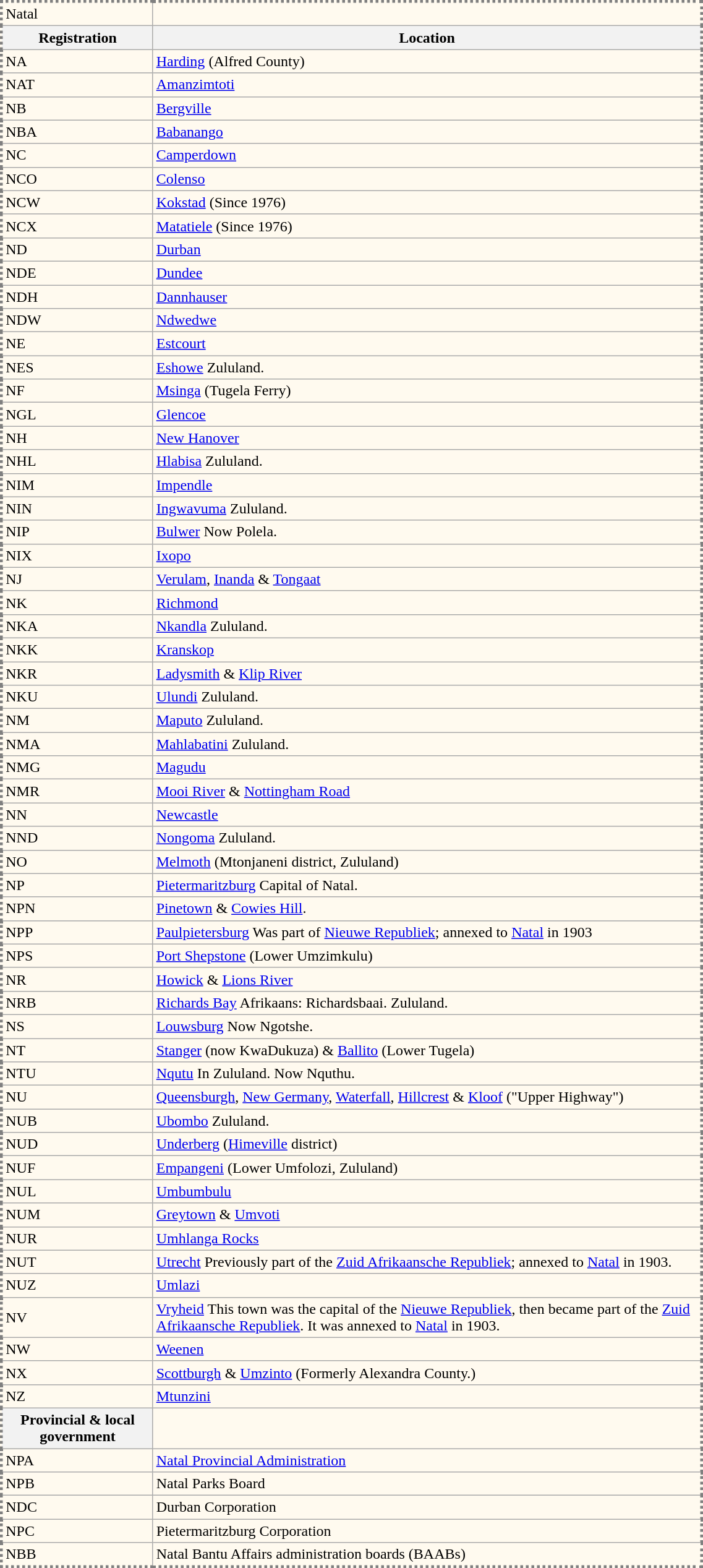<table class="wikitable sortable collapsible collapsed" style="width:60%; background:#fffaef; border:dotted gray;">
<tr>
<td>Natal</td>
</tr>
<tr>
<th>Registration</th>
<th>Location</th>
</tr>
<tr>
<td>NA</td>
<td><a href='#'>Harding</a> (Alfred County)</td>
</tr>
<tr>
<td>NAT</td>
<td><a href='#'>Amanzimtoti</a></td>
</tr>
<tr>
<td>NB</td>
<td><a href='#'>Bergville</a></td>
</tr>
<tr>
<td>NBA</td>
<td><a href='#'>Babanango</a></td>
</tr>
<tr>
<td>NC</td>
<td><a href='#'>Camperdown</a></td>
</tr>
<tr>
<td>NCO</td>
<td><a href='#'>Colenso</a></td>
</tr>
<tr>
<td>NCW</td>
<td><a href='#'>Kokstad</a> (Since 1976)</td>
</tr>
<tr>
<td>NCX</td>
<td><a href='#'>Matatiele</a> (Since 1976)</td>
</tr>
<tr>
<td>ND</td>
<td><a href='#'>Durban</a></td>
</tr>
<tr>
<td>NDE</td>
<td><a href='#'>Dundee</a></td>
</tr>
<tr>
<td>NDH</td>
<td><a href='#'>Dannhauser</a></td>
</tr>
<tr>
<td>NDW</td>
<td><a href='#'>Ndwedwe</a></td>
</tr>
<tr>
<td>NE</td>
<td><a href='#'>Estcourt</a></td>
</tr>
<tr>
<td>NES</td>
<td><a href='#'>Eshowe</a> Zululand.</td>
</tr>
<tr>
<td>NF</td>
<td><a href='#'>Msinga</a> (Tugela Ferry)</td>
</tr>
<tr>
<td>NGL</td>
<td><a href='#'>Glencoe</a></td>
</tr>
<tr>
<td>NH</td>
<td><a href='#'>New Hanover</a></td>
</tr>
<tr>
<td>NHL</td>
<td><a href='#'>Hlabisa</a> Zululand.</td>
</tr>
<tr>
<td>NIM</td>
<td><a href='#'>Impendle</a></td>
</tr>
<tr>
<td>NIN</td>
<td><a href='#'>Ingwavuma</a> Zululand.</td>
</tr>
<tr>
<td>NIP</td>
<td><a href='#'>Bulwer</a> Now Polela.</td>
</tr>
<tr>
<td>NIX</td>
<td><a href='#'>Ixopo</a></td>
</tr>
<tr>
<td>NJ</td>
<td><a href='#'>Verulam</a>, <a href='#'>Inanda</a> & <a href='#'>Tongaat</a></td>
</tr>
<tr>
<td>NK</td>
<td><a href='#'>Richmond</a></td>
</tr>
<tr>
<td>NKA</td>
<td><a href='#'>Nkandla</a> Zululand.</td>
</tr>
<tr>
<td>NKK</td>
<td><a href='#'>Kranskop</a></td>
</tr>
<tr>
<td>NKR</td>
<td><a href='#'>Ladysmith</a> & <a href='#'>Klip River</a></td>
</tr>
<tr>
<td>NKU</td>
<td><a href='#'>Ulundi</a> Zululand.</td>
</tr>
<tr>
<td>NM</td>
<td><a href='#'>Maputo</a> Zululand.</td>
</tr>
<tr>
<td>NMA</td>
<td><a href='#'>Mahlabatini</a> Zululand.</td>
</tr>
<tr>
<td>NMG</td>
<td><a href='#'>Magudu</a></td>
</tr>
<tr>
<td>NMR</td>
<td><a href='#'>Mooi River</a> & <a href='#'>Nottingham Road</a></td>
</tr>
<tr>
<td>NN</td>
<td><a href='#'>Newcastle</a></td>
</tr>
<tr>
<td>NND</td>
<td><a href='#'>Nongoma</a> Zululand.</td>
</tr>
<tr>
<td>NO</td>
<td><a href='#'>Melmoth</a> (Mtonjaneni district, Zululand)</td>
</tr>
<tr>
<td>NP</td>
<td><a href='#'>Pietermaritzburg</a> Capital of Natal.</td>
</tr>
<tr>
<td>NPN</td>
<td><a href='#'>Pinetown</a> & <a href='#'>Cowies Hill</a>.</td>
</tr>
<tr>
<td>NPP</td>
<td><a href='#'>Paulpietersburg</a> Was part of <a href='#'>Nieuwe Republiek</a>; annexed to <a href='#'>Natal</a> in 1903</td>
</tr>
<tr>
<td>NPS</td>
<td><a href='#'>Port Shepstone</a> (Lower Umzimkulu)</td>
</tr>
<tr>
<td>NR</td>
<td><a href='#'>Howick</a> & <a href='#'>Lions River</a></td>
</tr>
<tr>
<td>NRB</td>
<td><a href='#'>Richards Bay</a> Afrikaans: Richardsbaai. Zululand.</td>
</tr>
<tr>
<td>NS</td>
<td><a href='#'>Louwsburg</a> Now Ngotshe.</td>
</tr>
<tr>
<td>NT</td>
<td><a href='#'>Stanger</a> (now KwaDukuza) & <a href='#'>Ballito</a> (Lower Tugela)</td>
</tr>
<tr>
<td>NTU</td>
<td><a href='#'>Nqutu</a> In Zululand. Now Nquthu.</td>
</tr>
<tr>
<td>NU</td>
<td><a href='#'>Queensburgh</a>, <a href='#'>New Germany</a>, <a href='#'>Waterfall</a>, <a href='#'>Hillcrest</a> & <a href='#'>Kloof</a> ("Upper Highway")</td>
</tr>
<tr>
<td>NUB</td>
<td><a href='#'>Ubombo</a> Zululand.</td>
</tr>
<tr>
<td>NUD</td>
<td><a href='#'>Underberg</a> (<a href='#'>Himeville</a> district)</td>
</tr>
<tr>
<td>NUF</td>
<td><a href='#'>Empangeni</a> (Lower Umfolozi, Zululand)</td>
</tr>
<tr>
<td>NUL</td>
<td><a href='#'>Umbumbulu</a></td>
</tr>
<tr>
<td>NUM</td>
<td><a href='#'>Greytown</a> & <a href='#'>Umvoti</a></td>
</tr>
<tr>
<td>NUR</td>
<td><a href='#'>Umhlanga Rocks</a></td>
</tr>
<tr>
<td>NUT</td>
<td><a href='#'>Utrecht</a> Previously part of the <a href='#'>Zuid Afrikaansche Republiek</a>; annexed to <a href='#'>Natal</a> in 1903.</td>
</tr>
<tr>
<td>NUZ</td>
<td><a href='#'>Umlazi</a></td>
</tr>
<tr>
<td>NV</td>
<td><a href='#'>Vryheid</a> This town was the capital of the <a href='#'>Nieuwe Republiek</a>, then became part of the <a href='#'>Zuid Afrikaansche Republiek</a>. It was annexed to <a href='#'>Natal</a> in 1903.</td>
</tr>
<tr>
<td>NW</td>
<td><a href='#'>Weenen</a></td>
</tr>
<tr>
<td>NX</td>
<td><a href='#'>Scottburgh</a> & <a href='#'>Umzinto</a> (Formerly Alexandra County.)</td>
</tr>
<tr>
<td>NZ</td>
<td><a href='#'>Mtunzini</a></td>
</tr>
<tr>
<th>Provincial & local government</th>
</tr>
<tr>
<td>NPA</td>
<td><a href='#'>Natal Provincial Administration</a></td>
</tr>
<tr>
<td>NPB</td>
<td>Natal Parks Board</td>
</tr>
<tr>
<td>NDC</td>
<td>Durban Corporation</td>
</tr>
<tr>
<td>NPC</td>
<td>Pietermaritzburg Corporation</td>
</tr>
<tr>
<td>NBB</td>
<td>Natal Bantu Affairs administration boards (BAABs)</td>
</tr>
</table>
